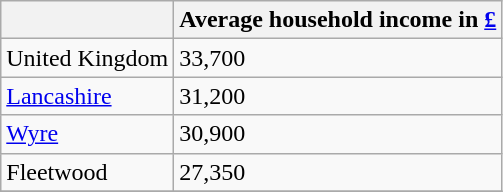<table class="wikitable">
<tr>
<th></th>
<th>Average household income in <a href='#'>£</a></th>
</tr>
<tr>
<td>United Kingdom</td>
<td>33,700</td>
</tr>
<tr>
<td><a href='#'>Lancashire</a></td>
<td>31,200</td>
</tr>
<tr>
<td><a href='#'>Wyre</a></td>
<td>30,900</td>
</tr>
<tr>
<td>Fleetwood</td>
<td>27,350</td>
</tr>
<tr>
</tr>
</table>
